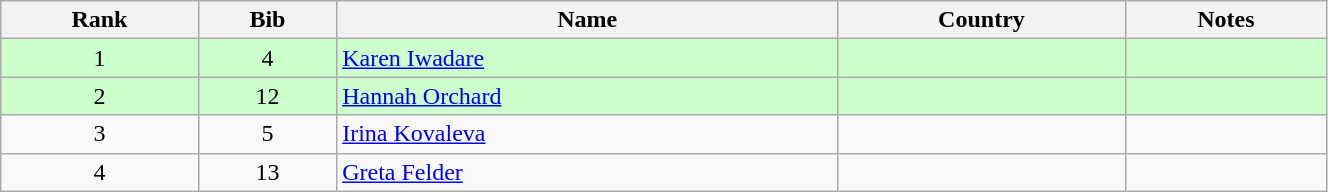<table class="wikitable" style="text-align:center;" width=70%>
<tr>
<th>Rank</th>
<th>Bib</th>
<th>Name</th>
<th>Country</th>
<th>Notes</th>
</tr>
<tr bgcolor=ccffcc>
<td>1</td>
<td>4</td>
<td align=left><a href='#'>Karen Iwadare</a></td>
<td align=left></td>
<td></td>
</tr>
<tr bgcolor=ccffcc>
<td>2</td>
<td>12</td>
<td align=left><a href='#'>Hannah Orchard</a></td>
<td align=left></td>
<td></td>
</tr>
<tr>
<td>3</td>
<td>5</td>
<td align=left><a href='#'>Irina Kovaleva</a></td>
<td align=left></td>
<td></td>
</tr>
<tr>
<td>4</td>
<td>13</td>
<td align=left><a href='#'>Greta Felder</a></td>
<td align=left></td>
<td></td>
</tr>
</table>
